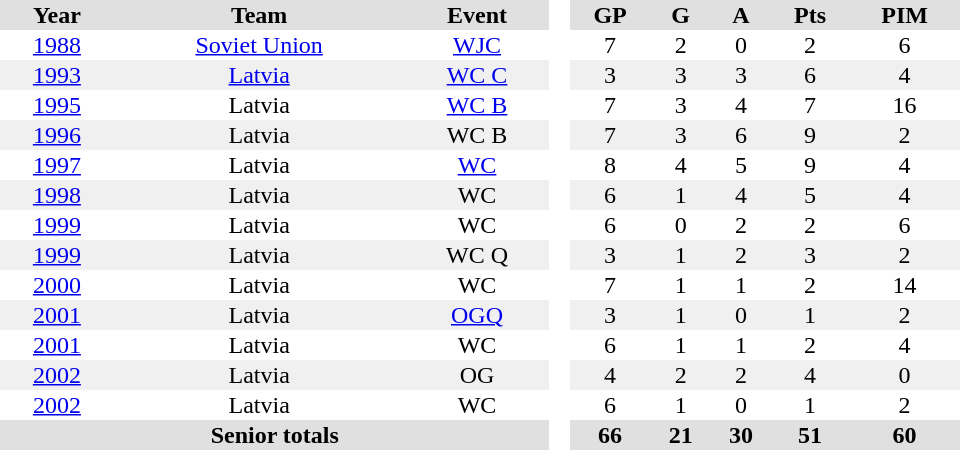<table border="0" cellpadding="1" cellspacing="0" style="text-align:center; width:40em">
<tr ALIGN="center" bgcolor="#e0e0e0">
<th>Year</th>
<th>Team</th>
<th>Event</th>
<th rowspan="99" bgcolor="#ffffff"> </th>
<th>GP</th>
<th>G</th>
<th>A</th>
<th>Pts</th>
<th>PIM</th>
</tr>
<tr>
<td><a href='#'>1988</a></td>
<td><a href='#'>Soviet Union</a></td>
<td><a href='#'>WJC</a></td>
<td>7</td>
<td>2</td>
<td>0</td>
<td>2</td>
<td>6</td>
</tr>
<tr bgcolor="#f0f0f0">
<td><a href='#'>1993</a></td>
<td><a href='#'>Latvia</a></td>
<td><a href='#'>WC C</a></td>
<td>3</td>
<td>3</td>
<td>3</td>
<td>6</td>
<td>4</td>
</tr>
<tr>
<td><a href='#'>1995</a></td>
<td>Latvia</td>
<td><a href='#'>WC B</a></td>
<td>7</td>
<td>3</td>
<td>4</td>
<td>7</td>
<td>16</td>
</tr>
<tr bgcolor="#f0f0f0">
<td><a href='#'>1996</a></td>
<td>Latvia</td>
<td>WC B</td>
<td>7</td>
<td>3</td>
<td>6</td>
<td>9</td>
<td>2</td>
</tr>
<tr>
<td><a href='#'>1997</a></td>
<td>Latvia</td>
<td><a href='#'>WC</a></td>
<td>8</td>
<td>4</td>
<td>5</td>
<td>9</td>
<td>4</td>
</tr>
<tr bgcolor="#f0f0f0">
<td><a href='#'>1998</a></td>
<td>Latvia</td>
<td>WC</td>
<td>6</td>
<td>1</td>
<td>4</td>
<td>5</td>
<td>4</td>
</tr>
<tr>
<td><a href='#'>1999</a></td>
<td>Latvia</td>
<td>WC</td>
<td>6</td>
<td>0</td>
<td>2</td>
<td>2</td>
<td>6</td>
</tr>
<tr bgcolor="#f0f0f0">
<td><a href='#'>1999</a></td>
<td>Latvia</td>
<td>WC Q</td>
<td>3</td>
<td>1</td>
<td>2</td>
<td>3</td>
<td>2</td>
</tr>
<tr>
<td><a href='#'>2000</a></td>
<td>Latvia</td>
<td>WC</td>
<td>7</td>
<td>1</td>
<td>1</td>
<td>2</td>
<td>14</td>
</tr>
<tr bgcolor="#f0f0f0">
<td><a href='#'>2001</a></td>
<td>Latvia</td>
<td><a href='#'>OGQ</a></td>
<td>3</td>
<td>1</td>
<td>0</td>
<td>1</td>
<td>2</td>
</tr>
<tr>
<td><a href='#'>2001</a></td>
<td>Latvia</td>
<td>WC</td>
<td>6</td>
<td>1</td>
<td>1</td>
<td>2</td>
<td>4</td>
</tr>
<tr bgcolor="#f0f0f0">
<td><a href='#'>2002</a></td>
<td>Latvia</td>
<td>OG</td>
<td>4</td>
<td>2</td>
<td>2</td>
<td>4</td>
<td>0</td>
</tr>
<tr>
<td><a href='#'>2002</a></td>
<td>Latvia</td>
<td>WC</td>
<td>6</td>
<td>1</td>
<td>0</td>
<td>1</td>
<td>2</td>
</tr>
<tr bgcolor="#e0e0e0">
<th colspan=3>Senior totals</th>
<th>66</th>
<th>21</th>
<th>30</th>
<th>51</th>
<th>60</th>
</tr>
</table>
